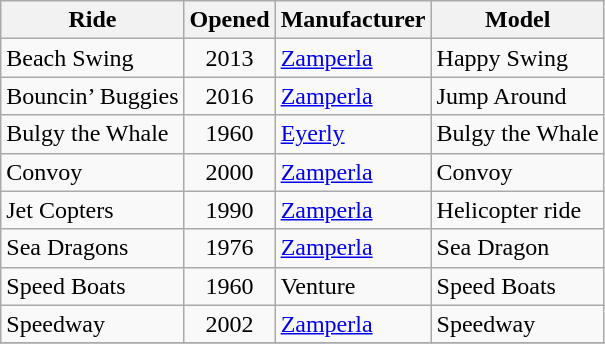<table class="wikitable sortable">
<tr>
<th>Ride</th>
<th>Opened</th>
<th>Manufacturer</th>
<th>Model</th>
</tr>
<tr>
<td>Beach Swing</td>
<td style="text-align:center">2013</td>
<td><a href='#'>Zamperla</a></td>
<td>Happy Swing</td>
</tr>
<tr>
<td>Bouncin’ Buggies</td>
<td style="text-align:center">2016</td>
<td><a href='#'>Zamperla</a></td>
<td>Jump Around</td>
</tr>
<tr>
<td>Bulgy the Whale</td>
<td style="text-align:center">1960</td>
<td><a href='#'>Eyerly</a></td>
<td>Bulgy the Whale</td>
</tr>
<tr>
<td>Convoy</td>
<td style="text-align:center">2000</td>
<td><a href='#'>Zamperla</a></td>
<td>Convoy</td>
</tr>
<tr>
<td>Jet Copters</td>
<td style="text-align:center">1990</td>
<td><a href='#'>Zamperla</a></td>
<td>Helicopter ride</td>
</tr>
<tr>
<td>Sea Dragons</td>
<td style="text-align:center">1976</td>
<td><a href='#'>Zamperla</a></td>
<td>Sea Dragon</td>
</tr>
<tr>
<td>Speed Boats</td>
<td style="text-align:center">1960</td>
<td>Venture</td>
<td>Speed Boats</td>
</tr>
<tr>
<td>Speedway</td>
<td style="text-align:center">2002</td>
<td><a href='#'>Zamperla</a></td>
<td>Speedway</td>
</tr>
<tr>
</tr>
</table>
